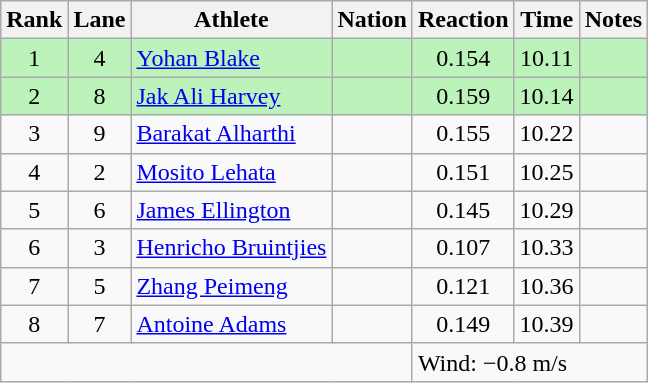<table class="wikitable sortable" style="text-align:center">
<tr>
<th>Rank</th>
<th>Lane</th>
<th>Athlete</th>
<th>Nation</th>
<th>Reaction</th>
<th>Time</th>
<th>Notes</th>
</tr>
<tr style="background:#bbf3bb;">
<td>1</td>
<td>4</td>
<td align=left><a href='#'>Yohan Blake</a></td>
<td align=left></td>
<td>0.154</td>
<td>10.11</td>
<td></td>
</tr>
<tr style="background:#bbf3bb;">
<td>2</td>
<td>8</td>
<td align=left><a href='#'>Jak Ali Harvey</a></td>
<td align=left></td>
<td>0.159</td>
<td>10.14</td>
<td></td>
</tr>
<tr style=>
<td>3</td>
<td>9</td>
<td align=left><a href='#'>Barakat Alharthi</a></td>
<td align=left></td>
<td>0.155</td>
<td>10.22</td>
<td></td>
</tr>
<tr style=>
<td>4</td>
<td>2</td>
<td align=left><a href='#'>Mosito Lehata</a></td>
<td align=left></td>
<td>0.151</td>
<td>10.25</td>
<td></td>
</tr>
<tr style=>
<td>5</td>
<td>6</td>
<td align=left><a href='#'>James Ellington</a></td>
<td align=left></td>
<td>0.145</td>
<td>10.29</td>
<td></td>
</tr>
<tr style=>
<td>6</td>
<td>3</td>
<td align=left><a href='#'>Henricho Bruintjies</a></td>
<td align=left></td>
<td>0.107</td>
<td>10.33</td>
<td></td>
</tr>
<tr style=>
<td>7</td>
<td>5</td>
<td align=left><a href='#'>Zhang Peimeng</a></td>
<td align=left></td>
<td>0.121</td>
<td>10.36</td>
<td></td>
</tr>
<tr style=>
<td>8</td>
<td>7</td>
<td align=left><a href='#'>Antoine Adams</a></td>
<td align=left></td>
<td>0.149</td>
<td>10.39</td>
<td></td>
</tr>
<tr class="sortbottom">
<td colspan=4></td>
<td colspan="3" style="text-align:left;">Wind: −0.8 m/s</td>
</tr>
</table>
